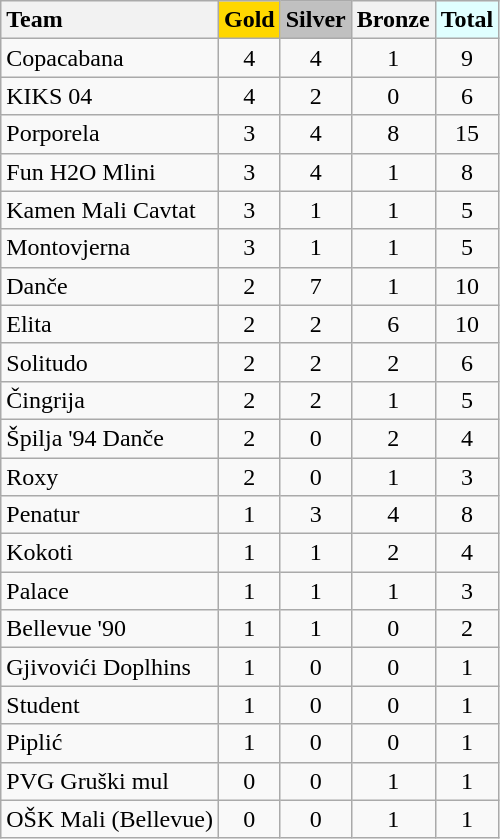<table class="wikitable" style="text-align:center">
<tr>
<th style="text-align:left">Team</th>
<th style="background:gold">Gold</th>
<th style="background:silver">Silver</th>
<th style="background:bronze">Bronze</th>
<th style="background:#E0FFFF">Total</th>
</tr>
<tr>
<td align=left>Copacabana</td>
<td>4</td>
<td>4</td>
<td>1</td>
<td>9</td>
</tr>
<tr>
<td align=left>KIKS 04</td>
<td>4</td>
<td>2</td>
<td>0</td>
<td>6</td>
</tr>
<tr>
<td align=left>Porporela</td>
<td>3</td>
<td>4</td>
<td>8</td>
<td>15</td>
</tr>
<tr>
<td align=left>Fun H2O Mlini</td>
<td>3</td>
<td>4</td>
<td>1</td>
<td>8</td>
</tr>
<tr>
<td align=left>Kamen Mali Cavtat</td>
<td>3</td>
<td>1</td>
<td>1</td>
<td>5</td>
</tr>
<tr>
<td align=left>Montovjerna</td>
<td>3</td>
<td>1</td>
<td>1</td>
<td>5</td>
</tr>
<tr>
<td align=left>Danče</td>
<td>2</td>
<td>7</td>
<td>1</td>
<td>10</td>
</tr>
<tr>
<td align=left>Elita</td>
<td>2</td>
<td>2</td>
<td>6</td>
<td>10</td>
</tr>
<tr>
<td align=left>Solitudo</td>
<td>2</td>
<td>2</td>
<td>2</td>
<td>6</td>
</tr>
<tr>
<td align=left>Čingrija</td>
<td>2</td>
<td>2</td>
<td>1</td>
<td>5</td>
</tr>
<tr>
<td align=left>Špilja '94 Danče</td>
<td>2</td>
<td>0</td>
<td>2</td>
<td>4</td>
</tr>
<tr>
<td align=left>Roxy</td>
<td>2</td>
<td>0</td>
<td>1</td>
<td>3</td>
</tr>
<tr>
<td align=left>Penatur</td>
<td>1</td>
<td>3</td>
<td>4</td>
<td>8</td>
</tr>
<tr>
<td align=left>Kokoti</td>
<td>1</td>
<td>1</td>
<td>2</td>
<td>4</td>
</tr>
<tr>
<td align=left>Palace</td>
<td>1</td>
<td>1</td>
<td>1</td>
<td>3</td>
</tr>
<tr>
<td align=left>Bellevue '90</td>
<td>1</td>
<td>1</td>
<td>0</td>
<td>2</td>
</tr>
<tr>
<td align=left>Gjivovići Doplhins</td>
<td>1</td>
<td>0</td>
<td>0</td>
<td>1</td>
</tr>
<tr>
<td align=left>Student</td>
<td>1</td>
<td>0</td>
<td>0</td>
<td>1</td>
</tr>
<tr>
<td align=left>Piplić</td>
<td>1</td>
<td>0</td>
<td>0</td>
<td>1</td>
</tr>
<tr>
<td align=left>PVG Gruški mul</td>
<td>0</td>
<td>0</td>
<td>1</td>
<td>1</td>
</tr>
<tr>
<td align=left>OŠK Mali (Bellevue)</td>
<td>0</td>
<td>0</td>
<td>1</td>
<td>1</td>
</tr>
</table>
